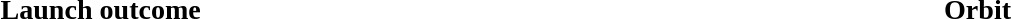<table style="width:100%;">
<tr>
<td style="width:50%;"><br><h3>Launch outcome</h3></td>
<td style="width:50%;"><br><h3>Orbit</h3></td>
<td style="width:50%;"></td>
</tr>
</table>
